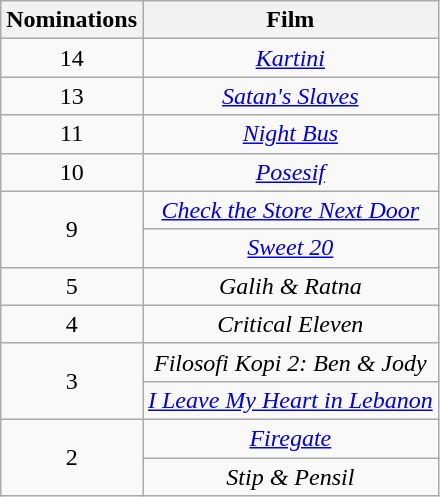<table class="wikitable plainrowheaders" rowspan=2 style="text-align: center;">
<tr>
<th scope="col" style="width:55px;">Nominations</th>
<th scope="col" style="text-align:center;">Film</th>
</tr>
<tr>
<td>14</td>
<td><em><a href='#'>Kartini</a></em></td>
</tr>
<tr>
<td>13</td>
<td><em><a href='#'>Satan's Slaves</a></em></td>
</tr>
<tr>
<td>11</td>
<td><em><a href='#'>Night Bus</a></em></td>
</tr>
<tr>
<td>10</td>
<td><em><a href='#'>Posesif</a></em></td>
</tr>
<tr>
<td rowspan="2">9</td>
<td><em><a href='#'>Check the Store Next Door</a></em></td>
</tr>
<tr>
<td><em><a href='#'>Sweet 20</a></em></td>
</tr>
<tr>
<td>5</td>
<td><em>Galih & Ratna</em></td>
</tr>
<tr>
<td>4</td>
<td><em>Critical Eleven</em></td>
</tr>
<tr>
<td rowspan="2">3</td>
<td><em>Filosofi Kopi 2: Ben & Jody</em></td>
</tr>
<tr>
<td><em><a href='#'>I Leave My Heart in Lebanon</a></em></td>
</tr>
<tr>
<td rowspan="2">2</td>
<td><em><a href='#'>Firegate</a></em></td>
</tr>
<tr>
<td><em>Stip & Pensil</em></td>
</tr>
</table>
